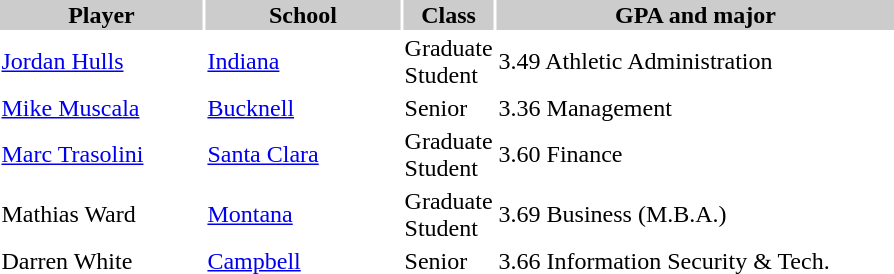<table style="width:600px" "border:'1' 'solid' 'gray' ">
<tr>
<th style="background:#ccc; width:23%;">Player</th>
<th style="background:#ccc; width:22%;">School</th>
<th style="background:#ccc; width:10%;">Class</th>
<th style="background:#ccc; width:45%;">GPA and major</th>
</tr>
<tr>
<td><a href='#'>Jordan Hulls</a></td>
<td><a href='#'>Indiana</a></td>
<td>Graduate Student</td>
<td>3.49 Athletic Administration</td>
</tr>
<tr>
<td><a href='#'>Mike Muscala</a></td>
<td><a href='#'>Bucknell</a></td>
<td>Senior</td>
<td>3.36 Management</td>
</tr>
<tr>
<td><a href='#'>Marc Trasolini</a></td>
<td><a href='#'>Santa Clara</a></td>
<td>Graduate Student</td>
<td>3.60 Finance</td>
</tr>
<tr>
<td>Mathias Ward</td>
<td><a href='#'>Montana</a></td>
<td>Graduate Student</td>
<td>3.69 Business (M.B.A.)</td>
</tr>
<tr>
<td>Darren White</td>
<td><a href='#'>Campbell</a></td>
<td>Senior</td>
<td>3.66 Information Security & Tech.</td>
</tr>
</table>
